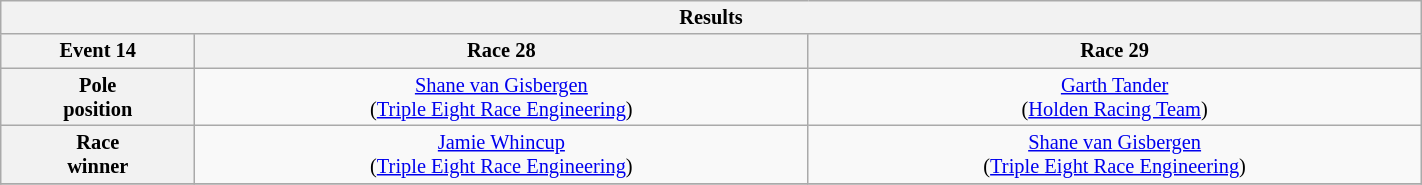<table class="wikitable collapsible collapsed" align="center" width="75%" style="font-size: 85%; max-width: 950px">
<tr>
<th colspan="3">Results</th>
</tr>
<tr>
<th>Event 14</th>
<th>Race 28</th>
<th>Race 29</th>
</tr>
<tr>
<th>Pole<br>position</th>
<td align="center"> <a href='#'>Shane van Gisbergen</a><br>(<a href='#'>Triple Eight Race Engineering</a>)</td>
<td align="center"> <a href='#'>Garth Tander</a><br>(<a href='#'>Holden Racing Team</a>)</td>
</tr>
<tr>
<th>Race<br>winner</th>
<td align="center"> <a href='#'>Jamie Whincup</a><br>(<a href='#'>Triple Eight Race Engineering</a>)</td>
<td align="center"> <a href='#'>Shane van Gisbergen</a><br>(<a href='#'>Triple Eight Race Engineering</a>)</td>
</tr>
<tr>
</tr>
</table>
